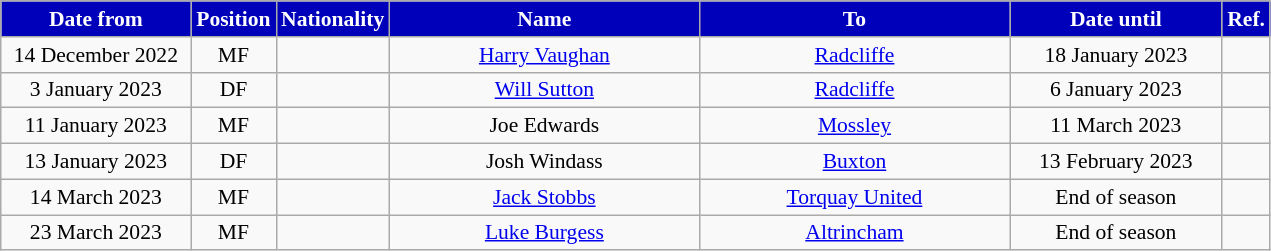<table class="wikitable"  style="text-align:center; font-size:90%; ">
<tr>
<th style="background:#0000BB;color:#fff; width:120px;">Date from</th>
<th style="background:#0000BB;color:#fff; width:50px;">Position</th>
<th style="background:#0000BB;color:#fff; width:50px;">Nationality</th>
<th style="background:#0000BB;color:#fff; width:200px;">Name</th>
<th style="background:#0000BB;color:#fff; width:200px;">To</th>
<th style="background:#0000BB;color:#fff; width:135px;">Date until</th>
<th style="background:#0000BB;color:#fff; width:25px;">Ref.</th>
</tr>
<tr>
<td>14 December 2022</td>
<td>MF</td>
<td></td>
<td><a href='#'>Harry Vaughan</a></td>
<td> <a href='#'>Radcliffe</a></td>
<td>18 January 2023</td>
<td></td>
</tr>
<tr>
<td>3 January 2023</td>
<td>DF</td>
<td></td>
<td><a href='#'>Will Sutton</a></td>
<td> <a href='#'>Radcliffe</a></td>
<td>6 January 2023</td>
<td></td>
</tr>
<tr>
<td>11 January 2023</td>
<td>MF</td>
<td></td>
<td>Joe Edwards</td>
<td> <a href='#'>Mossley</a></td>
<td>11 March 2023</td>
<td></td>
</tr>
<tr>
<td>13 January 2023</td>
<td>DF</td>
<td></td>
<td>Josh Windass</td>
<td> <a href='#'>Buxton</a></td>
<td>13 February 2023</td>
<td></td>
</tr>
<tr>
<td>14 March 2023</td>
<td>MF</td>
<td></td>
<td><a href='#'>Jack Stobbs</a></td>
<td> <a href='#'>Torquay United</a></td>
<td>End of season</td>
<td></td>
</tr>
<tr>
<td>23 March 2023</td>
<td>MF</td>
<td></td>
<td><a href='#'>Luke Burgess</a></td>
<td> <a href='#'>Altrincham</a></td>
<td>End of season</td>
<td></td>
</tr>
</table>
